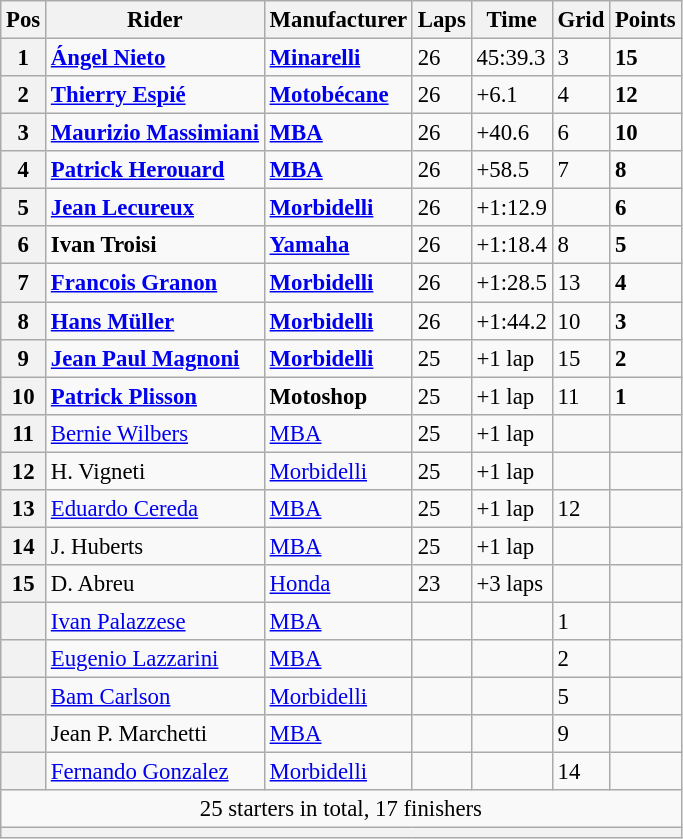<table class="wikitable" style="font-size: 95%;">
<tr>
<th>Pos</th>
<th>Rider</th>
<th>Manufacturer</th>
<th>Laps</th>
<th>Time</th>
<th>Grid</th>
<th>Points</th>
</tr>
<tr>
<th>1</th>
<td> <strong><a href='#'>Ángel Nieto</a></strong></td>
<td><strong><a href='#'>Minarelli</a></strong></td>
<td>26</td>
<td>45:39.3</td>
<td>3</td>
<td><strong>15</strong></td>
</tr>
<tr>
<th>2</th>
<td> <strong><a href='#'>Thierry Espié</a></strong></td>
<td><strong><a href='#'>Motobécane</a></strong></td>
<td>26</td>
<td>+6.1</td>
<td>4</td>
<td><strong>12</strong></td>
</tr>
<tr>
<th>3</th>
<td> <strong><a href='#'>Maurizio Massimiani</a></strong></td>
<td><strong><a href='#'>MBA</a></strong></td>
<td>26</td>
<td>+40.6</td>
<td>6</td>
<td><strong>10</strong></td>
</tr>
<tr>
<th>4</th>
<td> <strong><a href='#'>Patrick Herouard</a></strong></td>
<td><strong><a href='#'>MBA</a></strong></td>
<td>26</td>
<td>+58.5</td>
<td>7</td>
<td><strong>8</strong></td>
</tr>
<tr>
<th>5</th>
<td> <strong><a href='#'>Jean Lecureux</a></strong></td>
<td><strong><a href='#'>Morbidelli</a></strong></td>
<td>26</td>
<td>+1:12.9</td>
<td></td>
<td><strong>6</strong></td>
</tr>
<tr>
<th>6</th>
<td> <strong>Ivan Troisi</strong></td>
<td><strong><a href='#'>Yamaha</a></strong></td>
<td>26</td>
<td>+1:18.4</td>
<td>8</td>
<td><strong>5</strong></td>
</tr>
<tr>
<th>7</th>
<td> <strong><a href='#'>Francois Granon</a></strong></td>
<td><strong><a href='#'>Morbidelli</a></strong></td>
<td>26</td>
<td>+1:28.5</td>
<td>13</td>
<td><strong>4</strong></td>
</tr>
<tr>
<th>8</th>
<td> <strong><a href='#'>Hans Müller</a></strong></td>
<td><strong><a href='#'>Morbidelli</a></strong></td>
<td>26</td>
<td>+1:44.2</td>
<td>10</td>
<td><strong>3</strong></td>
</tr>
<tr>
<th>9</th>
<td> <strong><a href='#'>Jean Paul Magnoni</a></strong></td>
<td><strong><a href='#'>Morbidelli</a></strong></td>
<td>25</td>
<td>+1 lap</td>
<td>15</td>
<td><strong>2</strong></td>
</tr>
<tr>
<th>10</th>
<td> <strong><a href='#'>Patrick Plisson</a></strong></td>
<td><strong>Motoshop</strong></td>
<td>25</td>
<td>+1 lap</td>
<td>11</td>
<td><strong>1</strong></td>
</tr>
<tr>
<th>11</th>
<td> <a href='#'>Bernie Wilbers</a></td>
<td><a href='#'>MBA</a></td>
<td>25</td>
<td>+1 lap</td>
<td></td>
<td></td>
</tr>
<tr>
<th>12</th>
<td> H. Vigneti</td>
<td><a href='#'>Morbidelli</a></td>
<td>25</td>
<td>+1 lap</td>
<td></td>
<td></td>
</tr>
<tr>
<th>13</th>
<td> <a href='#'>Eduardo Cereda</a></td>
<td><a href='#'>MBA</a></td>
<td>25</td>
<td>+1 lap</td>
<td>12</td>
<td></td>
</tr>
<tr>
<th>14</th>
<td> J. Huberts</td>
<td><a href='#'>MBA</a></td>
<td>25</td>
<td>+1 lap</td>
<td></td>
<td></td>
</tr>
<tr>
<th>15</th>
<td> D. Abreu</td>
<td><a href='#'>Honda</a></td>
<td>23</td>
<td>+3 laps</td>
<td></td>
<td></td>
</tr>
<tr>
<th></th>
<td> <a href='#'>Ivan Palazzese</a></td>
<td><a href='#'>MBA</a></td>
<td></td>
<td></td>
<td>1</td>
<td></td>
</tr>
<tr>
<th></th>
<td> <a href='#'>Eugenio Lazzarini</a></td>
<td><a href='#'>MBA</a></td>
<td></td>
<td></td>
<td>2</td>
<td></td>
</tr>
<tr>
<th></th>
<td> <a href='#'>Bam Carlson</a></td>
<td><a href='#'>Morbidelli</a></td>
<td></td>
<td></td>
<td>5</td>
<td></td>
</tr>
<tr>
<th></th>
<td> Jean P. Marchetti</td>
<td><a href='#'>MBA</a></td>
<td></td>
<td></td>
<td>9</td>
<td></td>
</tr>
<tr>
<th></th>
<td> <a href='#'>Fernando Gonzalez</a></td>
<td><a href='#'>Morbidelli</a></td>
<td></td>
<td></td>
<td>14</td>
<td></td>
</tr>
<tr>
<td colspan=7 align=center>25 starters in total, 17 finishers</td>
</tr>
<tr>
<th colspan=7></th>
</tr>
</table>
